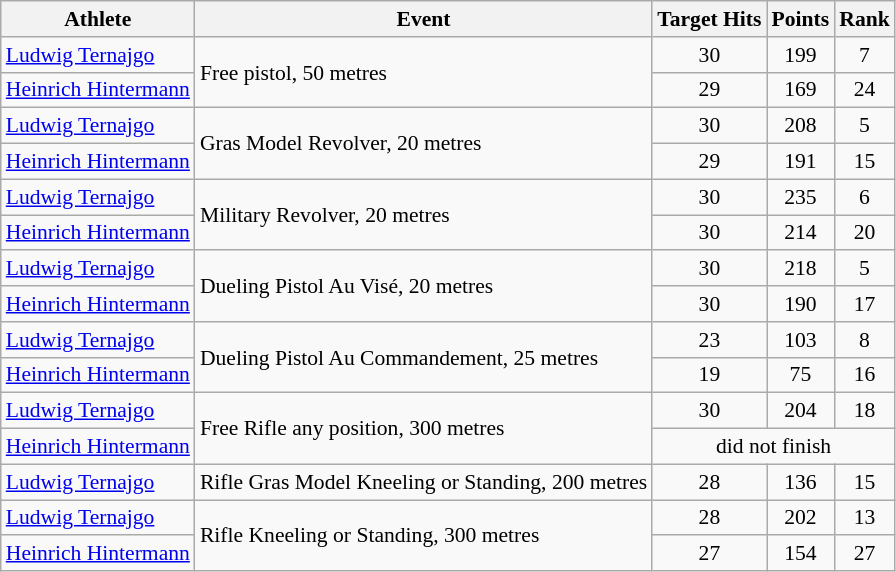<table class=wikitable style="font-size:90%">
<tr>
<th>Athlete</th>
<th>Event</th>
<th>Target Hits</th>
<th>Points</th>
<th>Rank</th>
</tr>
<tr>
<td><a href='#'>Ludwig Ternajgo</a></td>
<td rowspan=2>Free pistol, 50 metres</td>
<td align="center">30</td>
<td align="center">199</td>
<td align="center">7</td>
</tr>
<tr>
<td><a href='#'>Heinrich Hintermann</a></td>
<td align="center">29</td>
<td align="center">169</td>
<td align="center">24</td>
</tr>
<tr>
<td><a href='#'>Ludwig Ternajgo</a></td>
<td rowspan=2>Gras Model Revolver, 20 metres</td>
<td align="center">30</td>
<td align="center">208</td>
<td align="center">5</td>
</tr>
<tr>
<td><a href='#'>Heinrich Hintermann</a></td>
<td align="center">29</td>
<td align="center">191</td>
<td align="center">15</td>
</tr>
<tr>
<td><a href='#'>Ludwig Ternajgo</a></td>
<td rowspan=2>Military Revolver, 20 metres</td>
<td align="center">30</td>
<td align="center">235</td>
<td align="center">6</td>
</tr>
<tr>
<td><a href='#'>Heinrich Hintermann</a></td>
<td align="center">30</td>
<td align="center">214</td>
<td align="center">20</td>
</tr>
<tr>
<td><a href='#'>Ludwig Ternajgo</a></td>
<td rowspan=2>Dueling Pistol Au Visé, 20 metres</td>
<td align="center">30</td>
<td align="center">218</td>
<td align="center">5</td>
</tr>
<tr>
<td><a href='#'>Heinrich Hintermann</a></td>
<td align="center">30</td>
<td align="center">190</td>
<td align="center">17</td>
</tr>
<tr>
<td><a href='#'>Ludwig Ternajgo</a></td>
<td rowspan=2>Dueling Pistol Au Commandement, 25 metres</td>
<td align="center">23</td>
<td align="center">103</td>
<td align="center">8</td>
</tr>
<tr>
<td><a href='#'>Heinrich Hintermann</a></td>
<td align="center">19</td>
<td align="center">75</td>
<td align="center">16</td>
</tr>
<tr>
<td><a href='#'>Ludwig Ternajgo</a></td>
<td rowspan=2>Free Rifle any position, 300 metres</td>
<td align="center">30</td>
<td align="center">204</td>
<td align="center">18</td>
</tr>
<tr>
<td><a href='#'>Heinrich Hintermann</a></td>
<td align="center" colspan=3>did not finish</td>
</tr>
<tr>
<td><a href='#'>Ludwig Ternajgo</a></td>
<td>Rifle Gras Model Kneeling or Standing, 200 metres</td>
<td align="center">28</td>
<td align="center">136</td>
<td align="center">15</td>
</tr>
<tr>
<td><a href='#'>Ludwig Ternajgo</a></td>
<td rowspan=2>Rifle Kneeling or Standing, 300 metres</td>
<td align="center">28</td>
<td align="center">202</td>
<td align="center">13</td>
</tr>
<tr>
<td><a href='#'>Heinrich Hintermann</a></td>
<td align="center">27</td>
<td align="center">154</td>
<td align="center">27</td>
</tr>
</table>
